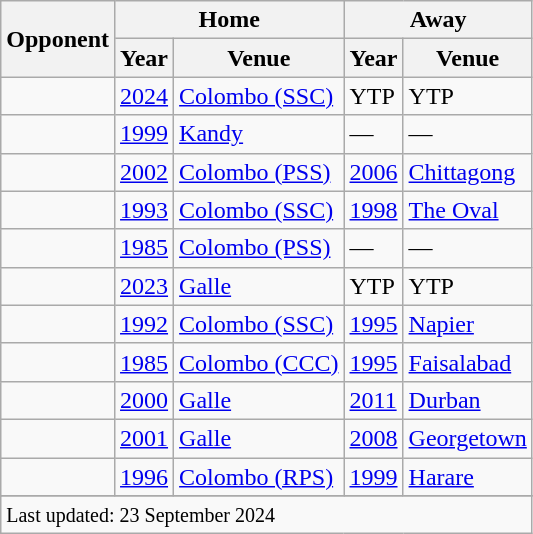<table class="wikitable plainrowheaders sortable">
<tr>
<th rowspan="2">Opponent</th>
<th colspan="2">Home</th>
<th colspan="2">Away</th>
</tr>
<tr>
<th>Year</th>
<th>Venue</th>
<th>Year</th>
<th>Venue</th>
</tr>
<tr>
<td></td>
<td><a href='#'>2024</a></td>
<td><a href='#'>Colombo (SSC)</a></td>
<td>YTP</td>
<td>YTP</td>
</tr>
<tr>
<td></td>
<td><a href='#'>1999</a></td>
<td><a href='#'>Kandy</a></td>
<td>—</td>
<td>—</td>
</tr>
<tr>
<td></td>
<td><a href='#'>2002</a></td>
<td><a href='#'>Colombo (PSS)</a></td>
<td><a href='#'>2006</a></td>
<td><a href='#'>Chittagong</a></td>
</tr>
<tr>
<td></td>
<td><a href='#'>1993</a></td>
<td><a href='#'>Colombo (SSC)</a></td>
<td><a href='#'>1998</a></td>
<td><a href='#'>The Oval</a></td>
</tr>
<tr>
<td></td>
<td><a href='#'>1985</a></td>
<td><a href='#'>Colombo (PSS)</a></td>
<td>—</td>
<td>—</td>
</tr>
<tr>
<td></td>
<td><a href='#'>2023</a></td>
<td><a href='#'>Galle</a></td>
<td>YTP</td>
<td>YTP</td>
</tr>
<tr>
<td></td>
<td><a href='#'>1992</a></td>
<td><a href='#'>Colombo (SSC)</a></td>
<td><a href='#'>1995</a></td>
<td><a href='#'>Napier</a></td>
</tr>
<tr>
<td></td>
<td><a href='#'>1985</a></td>
<td><a href='#'>Colombo (CCC)</a></td>
<td><a href='#'>1995</a></td>
<td><a href='#'>Faisalabad</a></td>
</tr>
<tr>
<td></td>
<td><a href='#'>2000</a></td>
<td><a href='#'>Galle</a></td>
<td><a href='#'>2011</a></td>
<td><a href='#'>Durban</a></td>
</tr>
<tr>
<td></td>
<td><a href='#'>2001</a></td>
<td><a href='#'>Galle</a></td>
<td><a href='#'>2008</a></td>
<td><a href='#'>Georgetown</a></td>
</tr>
<tr>
<td></td>
<td><a href='#'>1996</a></td>
<td><a href='#'>Colombo (RPS)</a></td>
<td><a href='#'>1999</a></td>
<td><a href='#'>Harare</a></td>
</tr>
<tr>
</tr>
<tr class=sortbottom>
<td colspan=5><small>Last updated: 23 September 2024</small></td>
</tr>
</table>
